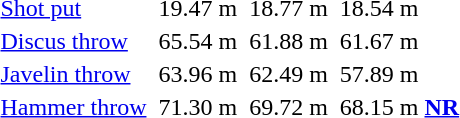<table>
<tr>
<td><a href='#'>Shot put</a></td>
<td></td>
<td>19.47 m</td>
<td></td>
<td>18.77 m</td>
<td></td>
<td>18.54 m</td>
</tr>
<tr>
<td><a href='#'>Discus throw</a></td>
<td></td>
<td>65.54 m</td>
<td></td>
<td>61.88 m</td>
<td></td>
<td>61.67 m</td>
</tr>
<tr>
<td><a href='#'>Javelin throw</a></td>
<td></td>
<td>63.96 m</td>
<td></td>
<td>62.49 m</td>
<td></td>
<td>57.89 m</td>
</tr>
<tr>
<td><a href='#'>Hammer throw</a></td>
<td></td>
<td>71.30 m</td>
<td></td>
<td>69.72 m</td>
<td></td>
<td>68.15 m <strong><a href='#'>NR</a></strong></td>
</tr>
</table>
